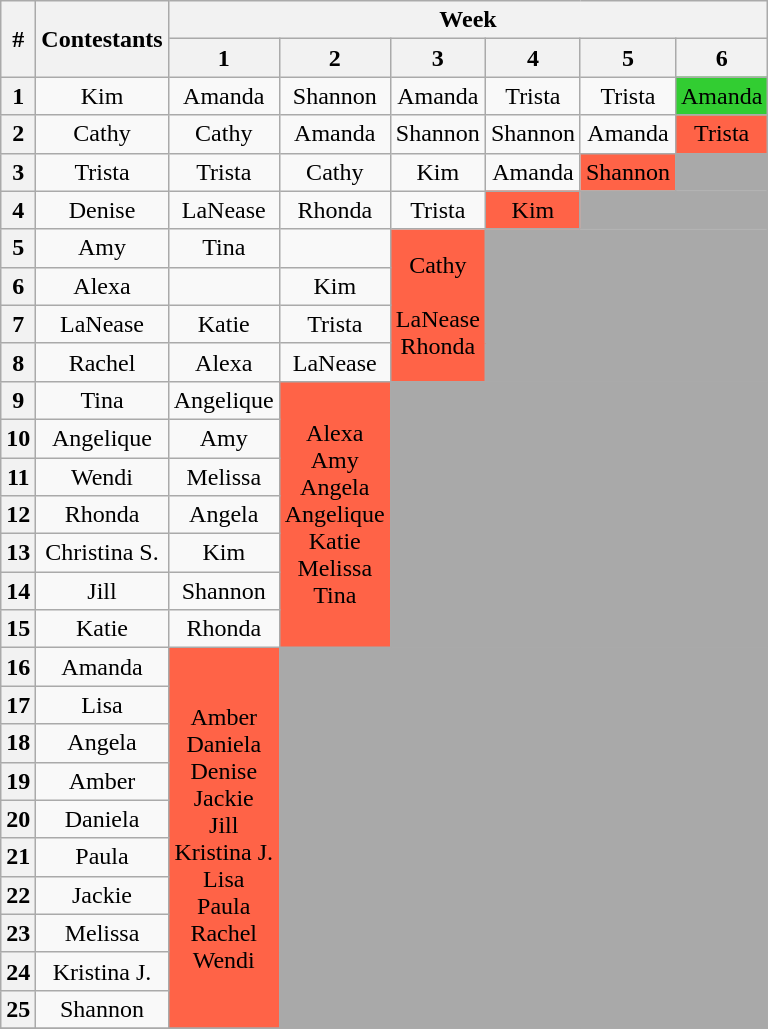<table class="wikitable" style="text-align:center">
<tr>
<th rowspan=2>#</th>
<th rowspan="2">Contestants</th>
<th colspan="6">Week</th>
</tr>
<tr>
<th>1</th>
<th>2</th>
<th>3</th>
<th>4</th>
<th>5</th>
<th>6</th>
</tr>
<tr>
<th>1</th>
<td>Kim</td>
<td>Amanda</td>
<td>Shannon</td>
<td>Amanda</td>
<td>Trista</td>
<td>Trista</td>
<td bgcolor="limegreen">Amanda</td>
</tr>
<tr>
<th>2</th>
<td>Cathy</td>
<td>Cathy</td>
<td>Amanda</td>
<td>Shannon</td>
<td>Shannon</td>
<td>Amanda</td>
<td bgcolor="tomato">Trista</td>
</tr>
<tr>
<th>3</th>
<td>Trista</td>
<td>Trista</td>
<td>Cathy</td>
<td>Kim</td>
<td>Amanda</td>
<td bgcolor="tomato">Shannon</td>
<td bgcolor="darkgray"></td>
</tr>
<tr>
<th>4</th>
<td>Denise</td>
<td>LaNease</td>
<td>Rhonda</td>
<td>Trista</td>
<td bgcolor="tomato">Kim</td>
<td colspan="2" bgcolor="darkgray"></td>
</tr>
<tr>
<th>5</th>
<td>Amy</td>
<td>Tina</td>
<td></td>
<td bgcolor="tomato" rowspan="4">Cathy<br><br>LaNease<br>Rhonda</td>
<td colspan="3" bgcolor="darkgray" rowspan="4"></td>
</tr>
<tr>
<th>6</th>
<td>Alexa</td>
<td></td>
<td>Kim</td>
</tr>
<tr>
<th>7</th>
<td>LaNease</td>
<td>Katie</td>
<td>Trista</td>
</tr>
<tr>
<th>8</th>
<td>Rachel</td>
<td>Alexa</td>
<td>LaNease</td>
</tr>
<tr>
<th>9</th>
<td>Tina</td>
<td>Angelique</td>
<td bgcolor="tomato" rowspan="7">Alexa<br>Amy<br>Angela<br>Angelique<br>Katie<br>Melissa<br>Tina</td>
<td colspan="4" bgcolor="darkgray" rowspan="7"></td>
</tr>
<tr>
<th>10</th>
<td>Angelique</td>
<td>Amy</td>
</tr>
<tr>
<th>11</th>
<td>Wendi</td>
<td>Melissa</td>
</tr>
<tr>
<th>12</th>
<td>Rhonda</td>
<td>Angela</td>
</tr>
<tr>
<th>13</th>
<td>Christina S.</td>
<td>Kim</td>
</tr>
<tr>
<th>14</th>
<td>Jill</td>
<td>Shannon</td>
</tr>
<tr>
<th>15</th>
<td>Katie</td>
<td>Rhonda</td>
</tr>
<tr>
<th>16</th>
<td>Amanda</td>
<td bgcolor="tomato" rowspan="10">Amber<br>Daniela<br>Denise<br>Jackie<br>Jill<br>Kristina J.<br>Lisa<br>Paula<br>Rachel<br>Wendi</td>
<td colspan="5" bgcolor="darkgray" rowspan="10"></td>
</tr>
<tr>
<th>17</th>
<td>Lisa</td>
</tr>
<tr>
<th>18</th>
<td>Angela</td>
</tr>
<tr>
<th>19</th>
<td>Amber</td>
</tr>
<tr>
<th>20</th>
<td>Daniela</td>
</tr>
<tr>
<th>21</th>
<td>Paula</td>
</tr>
<tr>
<th>22</th>
<td>Jackie</td>
</tr>
<tr>
<th>23</th>
<td>Melissa</td>
</tr>
<tr>
<th>24</th>
<td>Kristina J.</td>
</tr>
<tr>
<th>25</th>
<td>Shannon</td>
</tr>
<tr>
</tr>
</table>
